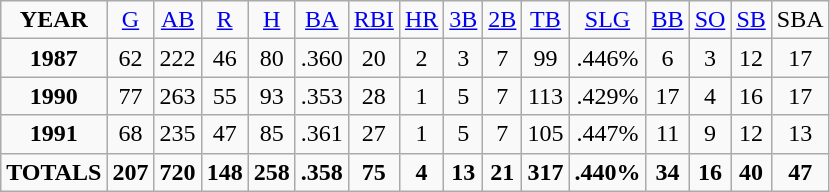<table class="wikitable">
<tr align=center>
<td><strong>YEAR</strong></td>
<td><a href='#'>G</a></td>
<td><a href='#'>AB</a></td>
<td><a href='#'>R</a></td>
<td><a href='#'>H</a></td>
<td><a href='#'>BA</a></td>
<td><a href='#'>RBI</a></td>
<td><a href='#'>HR</a></td>
<td><a href='#'>3B</a></td>
<td><a href='#'>2B</a></td>
<td><a href='#'>TB</a></td>
<td><a href='#'>SLG</a></td>
<td><a href='#'>BB</a></td>
<td><a href='#'>SO</a></td>
<td><a href='#'>SB</a></td>
<td>SBA</td>
</tr>
<tr align=center>
<td><strong>1987</strong></td>
<td>62</td>
<td>222</td>
<td>46</td>
<td>80</td>
<td>.360</td>
<td>20</td>
<td>2</td>
<td>3</td>
<td>7</td>
<td>99</td>
<td>.446%</td>
<td>6</td>
<td>3</td>
<td>12</td>
<td>17</td>
</tr>
<tr align=center>
<td><strong>1990</strong></td>
<td>77</td>
<td>263</td>
<td>55</td>
<td>93</td>
<td>.353</td>
<td>28</td>
<td>1</td>
<td>5</td>
<td>7</td>
<td>113</td>
<td>.429%</td>
<td>17</td>
<td>4</td>
<td>16</td>
<td>17</td>
</tr>
<tr align=center>
<td><strong>1991</strong></td>
<td>68</td>
<td>235</td>
<td>47</td>
<td>85</td>
<td>.361</td>
<td>27</td>
<td>1</td>
<td>5</td>
<td>7</td>
<td>105</td>
<td>.447%</td>
<td>11</td>
<td>9</td>
<td>12</td>
<td>13</td>
</tr>
<tr align=center>
<td><strong>TOTALS</strong></td>
<td><strong>207</strong></td>
<td><strong>720</strong></td>
<td><strong>148</strong></td>
<td><strong>258</strong></td>
<td><strong>.358</strong></td>
<td><strong>75</strong></td>
<td><strong>4</strong></td>
<td><strong>13</strong></td>
<td><strong>21</strong></td>
<td><strong>317</strong></td>
<td><strong>.440%</strong></td>
<td><strong>34</strong></td>
<td><strong>16</strong></td>
<td><strong>40</strong></td>
<td><strong>47</strong></td>
</tr>
</table>
